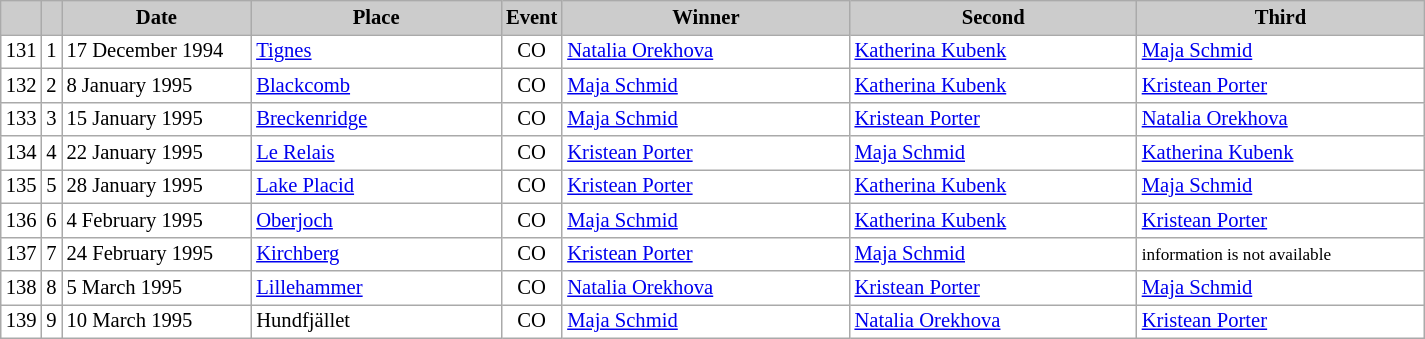<table class="wikitable plainrowheaders" style="background:#fff; font-size:86%; line-height:16px; border:grey solid 1px; border-collapse:collapse;">
<tr style="background:#ccc; text-align:center;">
<th scope="col" style="background:#ccc; width=20 px;"></th>
<th scope="col" style="background:#ccc; width=30 px;"></th>
<th scope="col" style="background:#ccc; width:120px;">Date</th>
<th scope="col" style="background:#ccc; width:160px;">Place</th>
<th scope="col" style="background:#ccc; width:15px;">Event</th>
<th scope="col" style="background:#ccc; width:185px;">Winner</th>
<th scope="col" style="background:#ccc; width:185px;">Second</th>
<th scope="col" style="background:#ccc; width:185px;">Third</th>
</tr>
<tr>
<td align=center>131</td>
<td align=center>1</td>
<td>17 December 1994</td>
<td> <a href='#'>Tignes</a></td>
<td align=center>CO</td>
<td> <a href='#'>Natalia Orekhova</a></td>
<td> <a href='#'>Katherina Kubenk</a></td>
<td> <a href='#'>Maja Schmid</a></td>
</tr>
<tr>
<td align=center>132</td>
<td align=center>2</td>
<td>8 January 1995</td>
<td> <a href='#'>Blackcomb</a></td>
<td align=center>CO</td>
<td> <a href='#'>Maja Schmid</a></td>
<td> <a href='#'>Katherina Kubenk</a></td>
<td> <a href='#'>Kristean Porter</a></td>
</tr>
<tr>
<td align=center>133</td>
<td align=center>3</td>
<td>15 January 1995</td>
<td> <a href='#'>Breckenridge</a></td>
<td align=center>CO</td>
<td> <a href='#'>Maja Schmid</a></td>
<td> <a href='#'>Kristean Porter</a></td>
<td> <a href='#'>Natalia Orekhova</a></td>
</tr>
<tr>
<td align=center>134</td>
<td align=center>4</td>
<td>22 January 1995</td>
<td> <a href='#'>Le Relais</a></td>
<td align=center>CO</td>
<td> <a href='#'>Kristean Porter</a></td>
<td> <a href='#'>Maja Schmid</a></td>
<td> <a href='#'>Katherina Kubenk</a></td>
</tr>
<tr>
<td align=center>135</td>
<td align=center>5</td>
<td>28 January 1995</td>
<td> <a href='#'>Lake Placid</a></td>
<td align=center>CO</td>
<td> <a href='#'>Kristean Porter</a></td>
<td> <a href='#'>Katherina Kubenk</a></td>
<td> <a href='#'>Maja Schmid</a></td>
</tr>
<tr>
<td align=center>136</td>
<td align=center>6</td>
<td>4 February 1995</td>
<td> <a href='#'>Oberjoch</a></td>
<td align=center>CO</td>
<td> <a href='#'>Maja Schmid</a></td>
<td> <a href='#'>Katherina Kubenk</a></td>
<td> <a href='#'>Kristean Porter</a></td>
</tr>
<tr>
<td align=center>137</td>
<td align=center>7</td>
<td>24 February 1995</td>
<td> <a href='#'>Kirchberg</a></td>
<td align=center>CO</td>
<td> <a href='#'>Kristean Porter</a></td>
<td> <a href='#'>Maja Schmid</a></td>
<td> <small>information is not available</small></td>
</tr>
<tr>
<td align=center>138</td>
<td align=center>8</td>
<td>5 March 1995</td>
<td> <a href='#'>Lillehammer</a></td>
<td align=center>CO</td>
<td> <a href='#'>Natalia Orekhova</a></td>
<td> <a href='#'>Kristean Porter</a></td>
<td> <a href='#'>Maja Schmid</a></td>
</tr>
<tr>
<td align=center>139</td>
<td align=center>9</td>
<td>10 March 1995</td>
<td> Hundfjället</td>
<td align=center>CO</td>
<td> <a href='#'>Maja Schmid</a></td>
<td> <a href='#'>Natalia Orekhova</a></td>
<td> <a href='#'>Kristean Porter</a></td>
</tr>
</table>
